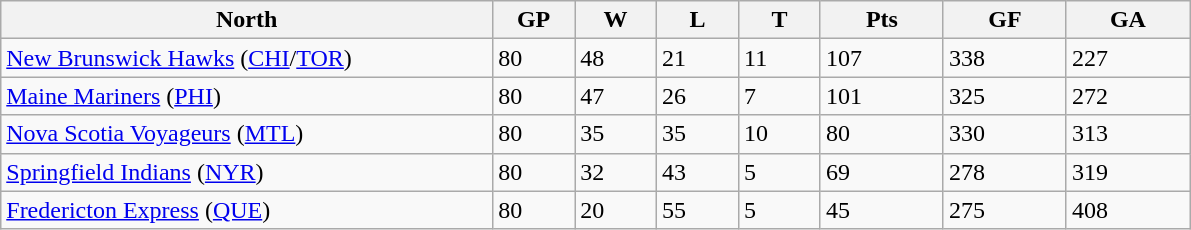<table class="wikitable">
<tr>
<th bgcolor="#DDDDFF" width="30%">North</th>
<th bgcolor="#DDDDFF" width="5%">GP</th>
<th bgcolor="#DDDDFF" width="5%">W</th>
<th bgcolor="#DDDDFF" width="5%">L</th>
<th bgcolor="#DDDDFF" width="5%">T</th>
<th bgcolor="#DDDDFF" width="7.5%">Pts</th>
<th bgcolor="#DDDDFF" width="7.5%">GF</th>
<th bgcolor="#DDDDFF" width="7.5%">GA</th>
</tr>
<tr>
<td><a href='#'>New Brunswick Hawks</a> (<a href='#'>CHI</a>/<a href='#'>TOR</a>)</td>
<td>80</td>
<td>48</td>
<td>21</td>
<td>11</td>
<td>107</td>
<td>338</td>
<td>227</td>
</tr>
<tr>
<td><a href='#'>Maine Mariners</a> (<a href='#'>PHI</a>)</td>
<td>80</td>
<td>47</td>
<td>26</td>
<td>7</td>
<td>101</td>
<td>325</td>
<td>272</td>
</tr>
<tr>
<td><a href='#'>Nova Scotia Voyageurs</a> (<a href='#'>MTL</a>)</td>
<td>80</td>
<td>35</td>
<td>35</td>
<td>10</td>
<td>80</td>
<td>330</td>
<td>313</td>
</tr>
<tr>
<td><a href='#'>Springfield Indians</a> (<a href='#'>NYR</a>)</td>
<td>80</td>
<td>32</td>
<td>43</td>
<td>5</td>
<td>69</td>
<td>278</td>
<td>319</td>
</tr>
<tr>
<td><a href='#'>Fredericton Express</a> (<a href='#'>QUE</a>)</td>
<td>80</td>
<td>20</td>
<td>55</td>
<td>5</td>
<td>45</td>
<td>275</td>
<td>408</td>
</tr>
</table>
